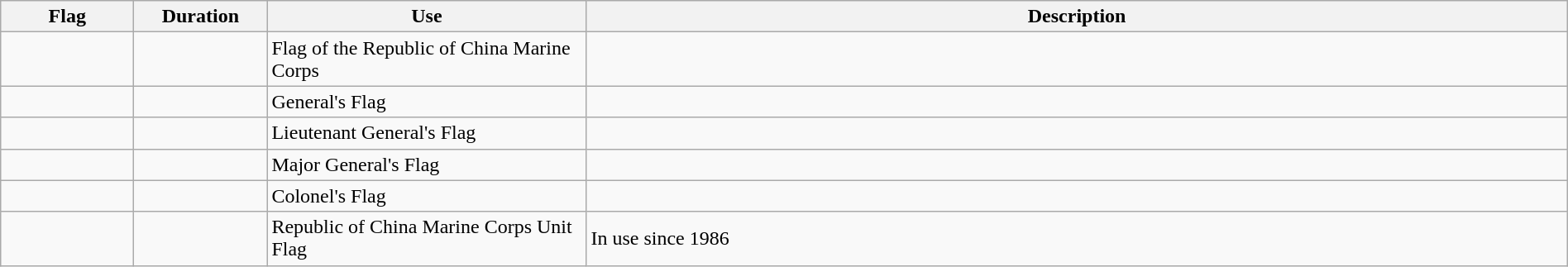<table class="wikitable" width="100%">
<tr>
<th style="width:100px;">Flag</th>
<th style="width:100px;">Duration</th>
<th style="width:250px;">Use</th>
<th style="min-width:250px">Description</th>
</tr>
<tr>
<td></td>
<td></td>
<td>Flag of the Republic of China Marine Corps</td>
<td></td>
</tr>
<tr>
<td></td>
<td></td>
<td>General's Flag</td>
<td></td>
</tr>
<tr>
<td></td>
<td></td>
<td>Lieutenant General's Flag</td>
<td></td>
</tr>
<tr>
<td></td>
<td></td>
<td>Major General's Flag</td>
<td></td>
</tr>
<tr>
<td></td>
<td></td>
<td>Colonel's Flag</td>
<td></td>
</tr>
<tr>
<td></td>
<td></td>
<td>Republic of China Marine Corps Unit Flag</td>
<td>In use since 1986</td>
</tr>
</table>
